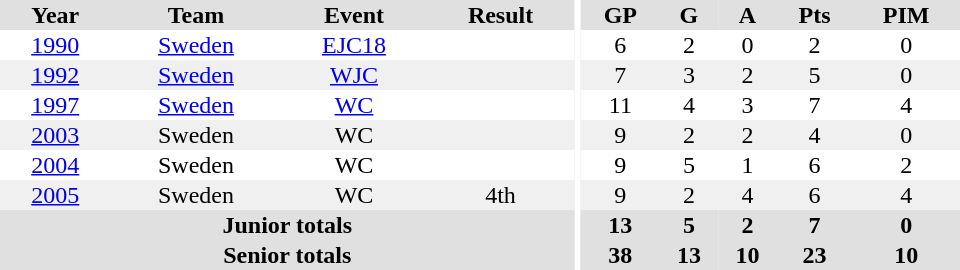<table border="0" cellpadding="1" cellspacing="0" ID="Table3" style="text-align:center; width:40em">
<tr ALIGN="center" bgcolor="#e0e0e0">
<th>Year</th>
<th>Team</th>
<th>Event</th>
<th>Result</th>
<th rowspan="99" bgcolor="#ffffff"></th>
<th>GP</th>
<th>G</th>
<th>A</th>
<th>Pts</th>
<th>PIM</th>
</tr>
<tr>
<td><a href='#'>1990</a></td>
<td><a href='#'>Sweden</a></td>
<td><a href='#'>EJC18</a></td>
<td></td>
<td>6</td>
<td>2</td>
<td>0</td>
<td>2</td>
<td>0</td>
</tr>
<tr bgcolor="#f0f0f0">
<td><a href='#'>1992</a></td>
<td><a href='#'>Sweden</a></td>
<td><a href='#'>WJC</a></td>
<td></td>
<td>7</td>
<td>3</td>
<td>2</td>
<td>5</td>
<td>0</td>
</tr>
<tr>
<td><a href='#'>1997</a></td>
<td><a href='#'>Sweden</a></td>
<td><a href='#'>WC</a></td>
<td></td>
<td>11</td>
<td>4</td>
<td>3</td>
<td>7</td>
<td>4</td>
</tr>
<tr bgcolor="#f0f0f0">
<td><a href='#'>2003</a></td>
<td>Sweden</td>
<td>WC</td>
<td></td>
<td>9</td>
<td>2</td>
<td>2</td>
<td>4</td>
<td>0</td>
</tr>
<tr>
<td><a href='#'>2004</a></td>
<td>Sweden</td>
<td>WC</td>
<td></td>
<td>9</td>
<td>5</td>
<td>1</td>
<td>6</td>
<td>2</td>
</tr>
<tr bgcolor="#f0f0f0">
<td><a href='#'>2005</a></td>
<td>Sweden</td>
<td>WC</td>
<td>4th</td>
<td>9</td>
<td>2</td>
<td>4</td>
<td>6</td>
<td>4</td>
</tr>
<tr bgcolor="#e0e0e0">
<th colspan=4>Junior totals</th>
<th>13</th>
<th>5</th>
<th>2</th>
<th>7</th>
<th>0</th>
</tr>
<tr bgcolor="#e0e0e0">
<th colspan=4>Senior totals</th>
<th>38</th>
<th>13</th>
<th>10</th>
<th>23</th>
<th>10</th>
</tr>
</table>
